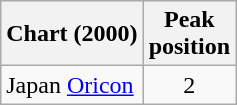<table class="wikitable">
<tr>
<th>Chart (2000)</th>
<th>Peak<br>position</th>
</tr>
<tr>
<td>Japan <a href='#'>Oricon</a></td>
<td align="center">2</td>
</tr>
</table>
